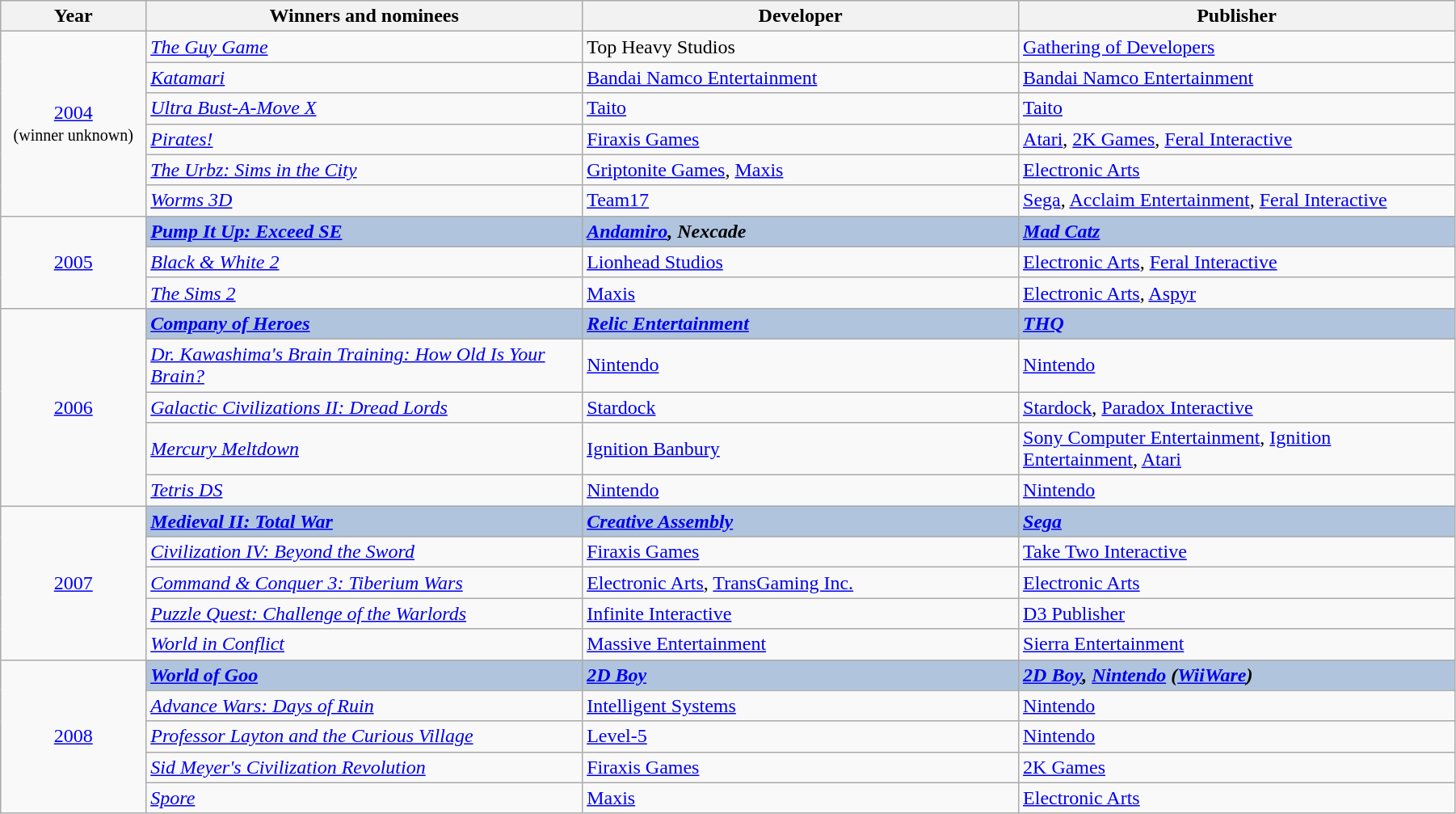<table class="wikitable" width="95%" cellpadding="5">
<tr>
<th width="10%">Year</th>
<th width="30%">Winners and nominees</th>
<th width="30%">Developer</th>
<th width="30%">Publisher</th>
</tr>
<tr>
<td rowspan="6" style="text-align:center;"><a href='#'>2004</a><br><small>(winner unknown)</small></td>
<td><em><a href='#'>The Guy Game</a></em></td>
<td>Top Heavy Studios</td>
<td><a href='#'>Gathering of Developers</a></td>
</tr>
<tr>
<td><em><a href='#'>Katamari</a></em></td>
<td><a href='#'>Bandai Namco Entertainment</a></td>
<td><a href='#'>Bandai Namco Entertainment</a></td>
</tr>
<tr>
<td><em><a href='#'>Ultra Bust-A-Move X</a></em></td>
<td><a href='#'>Taito</a></td>
<td><a href='#'>Taito</a></td>
</tr>
<tr>
<td><em><a href='#'>Pirates!</a></em></td>
<td><a href='#'>Firaxis Games</a></td>
<td><a href='#'>Atari</a>, <a href='#'>2K Games</a>, <a href='#'>Feral Interactive</a></td>
</tr>
<tr>
<td><em><a href='#'>The Urbz: Sims in the City</a></em></td>
<td><a href='#'>Griptonite Games</a>, <a href='#'>Maxis</a></td>
<td><a href='#'>Electronic Arts</a></td>
</tr>
<tr>
<td><em><a href='#'>Worms 3D</a></em></td>
<td><a href='#'>Team17</a></td>
<td><a href='#'>Sega</a>, <a href='#'>Acclaim Entertainment</a>, <a href='#'>Feral Interactive</a></td>
</tr>
<tr>
<td rowspan="3" style="text-align:center;"><a href='#'>2005</a></td>
<td style="background:#B0C4DE;"><strong><em><a href='#'>Pump It Up: Exceed SE</a></em></strong></td>
<td style="background:#B0C4DE;"><strong><em><a href='#'>Andamiro</a>, Nexcade</em></strong></td>
<td style="background:#B0C4DE;"><strong><em><a href='#'>Mad Catz</a></em></strong></td>
</tr>
<tr>
<td><em><a href='#'>Black & White 2</a></em></td>
<td><a href='#'>Lionhead Studios</a></td>
<td><a href='#'>Electronic Arts</a>, <a href='#'>Feral Interactive</a></td>
</tr>
<tr>
<td><em><a href='#'>The Sims 2</a></em></td>
<td><a href='#'>Maxis</a></td>
<td><a href='#'>Electronic Arts</a>, <a href='#'>Aspyr</a></td>
</tr>
<tr>
<td rowspan="5" style="text-align:center;"><a href='#'>2006</a></td>
<td style="background:#B0C4DE;"><strong><em><a href='#'>Company of Heroes</a></em></strong></td>
<td style="background:#B0C4DE;"><strong><em><a href='#'>Relic Entertainment</a></em></strong></td>
<td style="background:#B0C4DE;"><strong><em><a href='#'>THQ</a></em></strong></td>
</tr>
<tr>
<td><em><a href='#'>Dr. Kawashima's Brain Training: How Old Is Your Brain?</a></em></td>
<td><a href='#'>Nintendo</a></td>
<td><a href='#'>Nintendo</a></td>
</tr>
<tr>
<td><em><a href='#'>Galactic Civilizations II: Dread Lords</a></em></td>
<td><a href='#'>Stardock</a></td>
<td><a href='#'>Stardock</a>, <a href='#'>Paradox Interactive</a></td>
</tr>
<tr>
<td><em><a href='#'>Mercury Meltdown</a></em></td>
<td><a href='#'>Ignition Banbury</a></td>
<td><a href='#'>Sony Computer Entertainment</a>, <a href='#'>Ignition Entertainment</a>, <a href='#'>Atari</a></td>
</tr>
<tr>
<td><em><a href='#'>Tetris DS</a></em></td>
<td><a href='#'>Nintendo</a></td>
<td><a href='#'>Nintendo</a></td>
</tr>
<tr>
<td rowspan="5" style="text-align:center;"><a href='#'>2007</a></td>
<td style="background:#B0C4DE;"><strong><em><a href='#'>Medieval II: Total War</a></em></strong></td>
<td style="background:#B0C4DE;"><strong><em><a href='#'>Creative Assembly</a></em></strong></td>
<td style="background:#B0C4DE;"><strong><em><a href='#'>Sega</a></em></strong></td>
</tr>
<tr>
<td><em><a href='#'>Civilization IV: Beyond the Sword</a></em></td>
<td><a href='#'>Firaxis Games</a></td>
<td><a href='#'>Take Two Interactive</a></td>
</tr>
<tr>
<td><em><a href='#'>Command & Conquer 3: Tiberium Wars</a></em></td>
<td><a href='#'>Electronic Arts</a>, <a href='#'>TransGaming Inc.</a></td>
<td><a href='#'>Electronic Arts</a></td>
</tr>
<tr>
<td><em><a href='#'>Puzzle Quest: Challenge of the Warlords</a></em></td>
<td><a href='#'>Infinite Interactive</a></td>
<td><a href='#'>D3 Publisher</a></td>
</tr>
<tr>
<td><em><a href='#'>World in Conflict</a></em></td>
<td><a href='#'>Massive Entertainment</a></td>
<td><a href='#'>Sierra Entertainment</a></td>
</tr>
<tr>
<td rowspan="5" style="text-align:center;"><a href='#'>2008</a></td>
<td style="background:#B0C4DE;"><strong><em><a href='#'>World of Goo</a></em></strong></td>
<td style="background:#B0C4DE;"><strong><em><a href='#'>2D Boy</a></em></strong></td>
<td style="background:#B0C4DE;"><strong><em><a href='#'>2D Boy</a>, <a href='#'>Nintendo</a> (<a href='#'>WiiWare</a>)</em></strong></td>
</tr>
<tr>
<td><em><a href='#'>Advance Wars: Days of Ruin</a></em></td>
<td><a href='#'>Intelligent Systems</a></td>
<td><a href='#'>Nintendo</a></td>
</tr>
<tr>
<td><em><a href='#'>Professor Layton and the Curious Village</a></em></td>
<td><a href='#'>Level-5</a></td>
<td><a href='#'>Nintendo</a></td>
</tr>
<tr>
<td><em><a href='#'>Sid Meyer's Civilization Revolution</a></em></td>
<td><a href='#'>Firaxis Games</a></td>
<td><a href='#'>2K Games</a></td>
</tr>
<tr>
<td><em><a href='#'>Spore</a></em></td>
<td><a href='#'>Maxis</a></td>
<td><a href='#'>Electronic Arts</a></td>
</tr>
</table>
